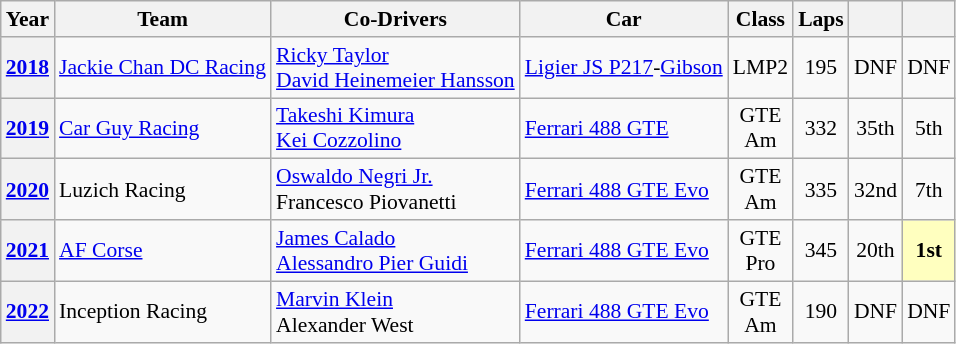<table class="wikitable" style="text-align:center; font-size:90%">
<tr>
<th>Year</th>
<th>Team</th>
<th>Co-Drivers</th>
<th>Car</th>
<th>Class</th>
<th>Laps</th>
<th></th>
<th></th>
</tr>
<tr>
<th><a href='#'>2018</a></th>
<td align="left"> <a href='#'>Jackie Chan DC Racing</a></td>
<td align="left"> <a href='#'>Ricky Taylor</a><br> <a href='#'>David Heinemeier Hansson</a></td>
<td align="left"><a href='#'>Ligier JS P217</a>-<a href='#'>Gibson</a></td>
<td>LMP2</td>
<td>195</td>
<td>DNF</td>
<td>DNF</td>
</tr>
<tr>
<th><a href='#'>2019</a></th>
<td align="left"> <a href='#'>Car Guy Racing</a></td>
<td align="left"> <a href='#'>Takeshi Kimura</a><br> <a href='#'>Kei Cozzolino</a></td>
<td align="left"><a href='#'>Ferrari 488 GTE</a></td>
<td>GTE<br>Am</td>
<td>332</td>
<td>35th</td>
<td>5th</td>
</tr>
<tr>
<th><a href='#'>2020</a></th>
<td align="left"> Luzich Racing</td>
<td align="left"> <a href='#'>Oswaldo Negri Jr.</a><br> Francesco Piovanetti</td>
<td align="left"><a href='#'>Ferrari 488 GTE Evo</a></td>
<td>GTE<br>Am</td>
<td>335</td>
<td>32nd</td>
<td>7th</td>
</tr>
<tr>
<th><a href='#'>2021</a></th>
<td align="left"> <a href='#'>AF Corse</a></td>
<td align="left"> <a href='#'>James Calado</a><br> <a href='#'>Alessandro Pier Guidi</a></td>
<td align="left"><a href='#'>Ferrari 488 GTE Evo</a></td>
<td>GTE<br>Pro</td>
<td>345</td>
<td>20th</td>
<td style="background:#FFFFBF;"><strong>1st</strong></td>
</tr>
<tr>
<th><a href='#'>2022</a></th>
<td align="left"> Inception Racing</td>
<td align="left"> <a href='#'>Marvin Klein</a><br> Alexander West</td>
<td align="left"><a href='#'>Ferrari 488 GTE Evo</a></td>
<td>GTE<br>Am</td>
<td>190</td>
<td>DNF</td>
<td>DNF</td>
</tr>
</table>
